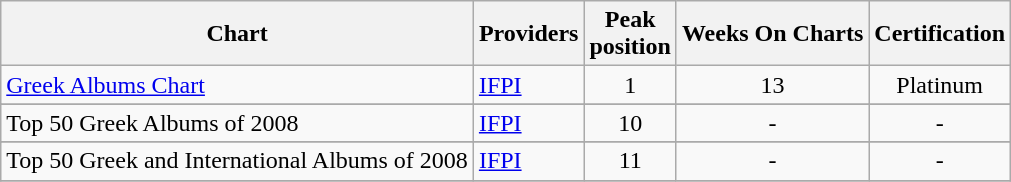<table class="wikitable">
<tr>
<th align="left">Chart</th>
<th align="left">Providers</th>
<th align="left">Peak<br>position</th>
<th align="left">Weeks On Charts</th>
<th align="left">Certification</th>
</tr>
<tr>
<td align="left"><a href='#'>Greek Albums Chart</a></td>
<td align="left"><a href='#'>IFPI</a></td>
<td align="center">1</td>
<td align="center">13</td>
<td align="center">Platinum</td>
</tr>
<tr>
</tr>
<tr>
<td align="left">Top 50 Greek Albums of 2008</td>
<td align="left"><a href='#'>IFPI</a></td>
<td align="center">10</td>
<td align="center">-</td>
<td align="center">-</td>
</tr>
<tr>
</tr>
<tr>
<td align="left">Top 50 Greek and International Albums of 2008</td>
<td align="left"><a href='#'>IFPI</a></td>
<td align="center">11</td>
<td align="center">-</td>
<td align="center">-</td>
</tr>
<tr>
</tr>
</table>
